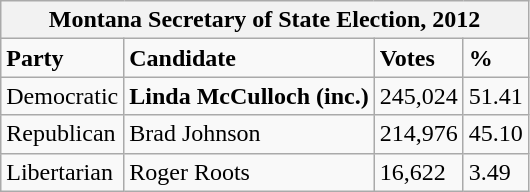<table class="wikitable">
<tr>
<th colspan="4">Montana Secretary of State Election, 2012</th>
</tr>
<tr>
<td><strong>Party</strong></td>
<td><strong>Candidate</strong></td>
<td><strong>Votes</strong></td>
<td><strong>%</strong></td>
</tr>
<tr>
<td>Democratic</td>
<td><strong>Linda McCulloch (inc.)</strong></td>
<td>245,024</td>
<td>51.41</td>
</tr>
<tr>
<td>Republican</td>
<td>Brad Johnson</td>
<td>214,976</td>
<td>45.10</td>
</tr>
<tr>
<td>Libertarian</td>
<td>Roger Roots</td>
<td>16,622</td>
<td>3.49</td>
</tr>
</table>
